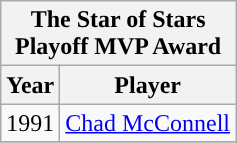<table class="wikitable" style="display: inline-table; margin-right: 20px; text-align:center">
<tr>
<th scope="col" colspan="2" style="width: 145px;">The Star of Stars Playoff MVP Award</th>
</tr>
<tr>
<th scope="col">Year</th>
<th scope="col">Player</th>
</tr>
<tr>
<td>1991</td>
<td><a href='#'>Chad McConnell</a></td>
</tr>
<tr>
</tr>
</table>
